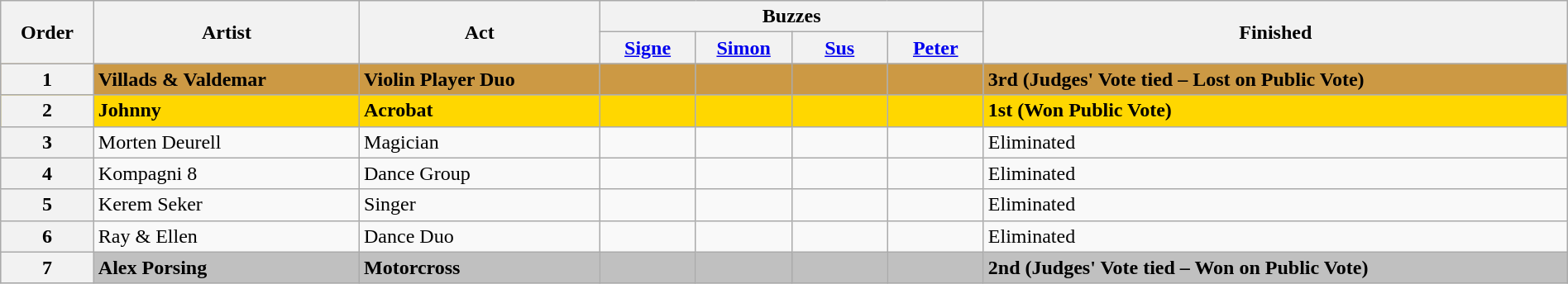<table class="wikitable sortable" width="100%">
<tr>
<th rowspan="2">Order</th>
<th rowspan="2" class="unsortable">Artist</th>
<th rowspan="2" class="unsortable">Act</th>
<th colspan="4" class="unsortable">Buzzes</th>
<th rowspan="2">Finished</th>
</tr>
<tr>
<th width="70"><a href='#'>Signe</a></th>
<th width="70"><a href='#'>Simon</a></th>
<th width="70"><a href='#'>Sus</a></th>
<th width="70"><a href='#'>Peter</a></th>
</tr>
<tr style="background:#c94;">
<th>1</th>
<td><strong>Villads & Valdemar</strong></td>
<td><strong>Violin Player Duo</strong></td>
<td></td>
<td></td>
<td align="center"></td>
<td align="center"></td>
<td><strong>3rd (Judges' Vote tied – Lost on Public Vote)</strong></td>
</tr>
<tr style="background:gold;">
<th>2</th>
<td><strong>Johnny</strong> </td>
<td><strong>Acrobat</strong></td>
<td></td>
<td></td>
<td></td>
<td></td>
<td><strong>1st (Won Public Vote)</strong></td>
</tr>
<tr>
<th>3</th>
<td>Morten Deurell</td>
<td>Magician</td>
<td align="center"></td>
<td></td>
<td></td>
<td></td>
<td>Eliminated</td>
</tr>
<tr>
<th>4</th>
<td>Kompagni 8</td>
<td>Dance Group</td>
<td></td>
<td></td>
<td></td>
<td align="center"></td>
<td>Eliminated</td>
</tr>
<tr>
<th>5</th>
<td>Kerem Seker</td>
<td>Singer</td>
<td></td>
<td></td>
<td></td>
<td></td>
<td>Eliminated</td>
</tr>
<tr>
<th>6</th>
<td>Ray & Ellen</td>
<td>Dance Duo</td>
<td align="center"></td>
<td></td>
<td align="center"></td>
<td></td>
<td>Eliminated</td>
</tr>
<tr style="background:silver;">
<th>7</th>
<td><strong>Alex Porsing</strong></td>
<td><strong>Motorcross</strong></td>
<td align="center"></td>
<td align="center"></td>
<td></td>
<td></td>
<td><strong>2nd (Judges' Vote tied – Won on Public Vote)</strong></td>
</tr>
</table>
